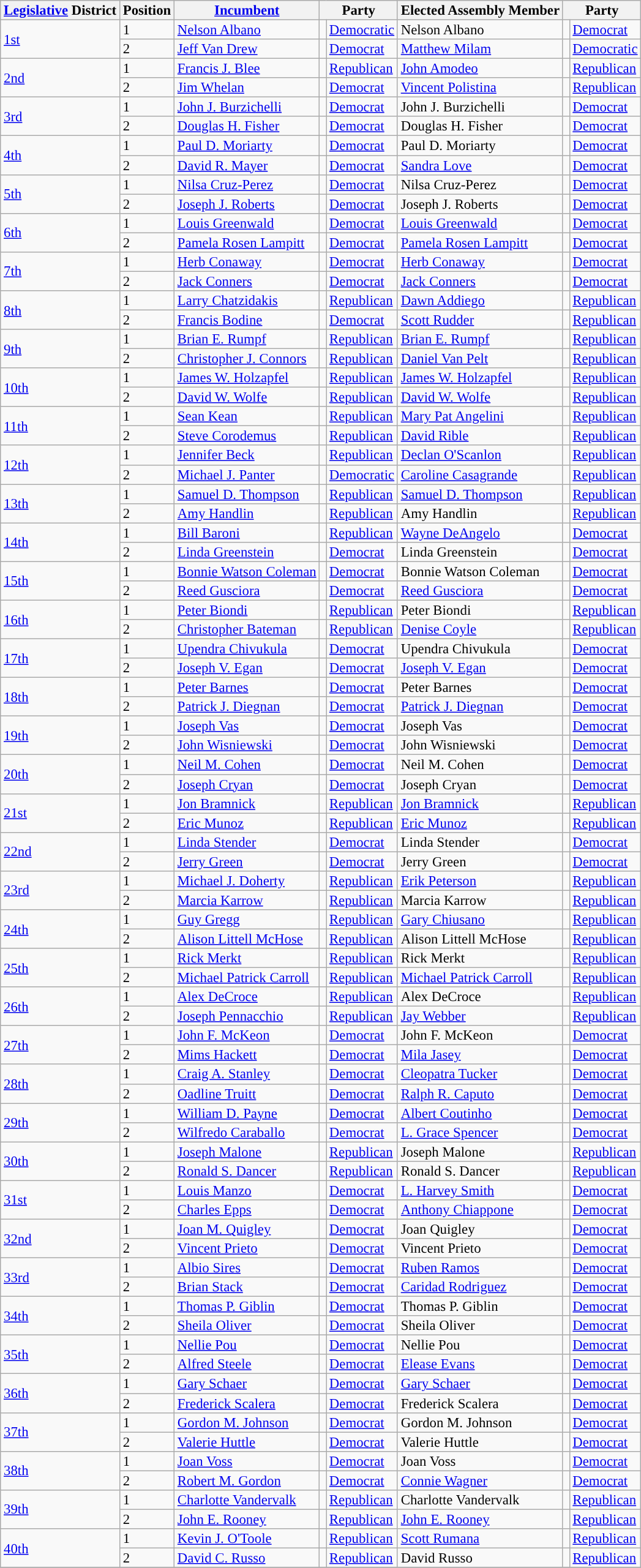<table class="sortable wikitable" style="font-size:95%;line-height:14px;">
<tr>
<th colspan="1" class="sortable"><a href='#'>Legislative</a> District</th>
<th colspan="1" class="sortable">Position</th>
<th class="unsortable"><a href='#'>Incumbent</a></th>
<th colspan="2">Party</th>
<th class="unsortable">Elected Assembly Member</th>
<th colspan="2">Party</th>
</tr>
<tr>
<td rowspan="2"><a href='#'>1st</a></td>
<td>1</td>
<td><a href='#'>Nelson Albano</a></td>
<td style="background:"></td>
<td><a href='#'>Democratic</a></td>
<td>Nelson Albano</td>
<td style="background:"></td>
<td><a href='#'>Democrat</a></td>
</tr>
<tr>
<td>2</td>
<td><a href='#'>Jeff Van Drew</a></td>
<td style="background:"></td>
<td><a href='#'>Democrat</a></td>
<td><a href='#'>Matthew Milam</a></td>
<td style="background:"></td>
<td><a href='#'>Democratic</a></td>
</tr>
<tr>
<td rowspan="2"><a href='#'>2nd</a></td>
<td>1</td>
<td><a href='#'>Francis J. Blee</a></td>
<td style="background:"></td>
<td><a href='#'>Republican</a></td>
<td><a href='#'>John Amodeo</a></td>
<td style="background:"></td>
<td><a href='#'>Republican</a></td>
</tr>
<tr>
<td>2</td>
<td><a href='#'>Jim Whelan</a></td>
<td style="background:"></td>
<td><a href='#'>Democrat</a></td>
<td><a href='#'>Vincent Polistina</a></td>
<td style="background:"></td>
<td><a href='#'>Republican</a></td>
</tr>
<tr>
<td rowspan="2"><a href='#'>3rd</a></td>
<td>1</td>
<td><a href='#'>John J. Burzichelli</a></td>
<td style="background:"></td>
<td><a href='#'>Democrat</a></td>
<td>John J. Burzichelli</td>
<td style="background:"></td>
<td><a href='#'>Democrat</a></td>
</tr>
<tr>
<td>2</td>
<td><a href='#'>Douglas H. Fisher</a></td>
<td style="background:"></td>
<td><a href='#'>Democrat</a></td>
<td>Douglas H. Fisher</td>
<td style="background:"></td>
<td><a href='#'>Democrat</a></td>
</tr>
<tr>
<td rowspan="2"><a href='#'>4th</a></td>
<td>1</td>
<td><a href='#'>Paul D. Moriarty</a></td>
<td style="background:"></td>
<td><a href='#'>Democrat</a></td>
<td>Paul D. Moriarty</td>
<td style="background:"></td>
<td><a href='#'>Democrat</a></td>
</tr>
<tr>
<td>2</td>
<td><a href='#'>David R. Mayer</a></td>
<td style="background:"></td>
<td><a href='#'>Democrat</a></td>
<td><a href='#'>Sandra Love</a></td>
<td style="background:"></td>
<td><a href='#'>Democrat</a></td>
</tr>
<tr>
<td rowspan="2"><a href='#'>5th</a></td>
<td>1</td>
<td><a href='#'>Nilsa Cruz-Perez</a></td>
<td style="background:"></td>
<td><a href='#'>Democrat</a></td>
<td>Nilsa Cruz-Perez</td>
<td style="background:"></td>
<td><a href='#'>Democrat</a></td>
</tr>
<tr>
<td>2</td>
<td><a href='#'>Joseph J. Roberts</a></td>
<td style="background:"></td>
<td><a href='#'>Democrat</a></td>
<td>Joseph J. Roberts</td>
<td style="background:"></td>
<td><a href='#'>Democrat</a></td>
</tr>
<tr>
<td rowspan="2"><a href='#'>6th</a></td>
<td>1</td>
<td><a href='#'>Louis Greenwald</a></td>
<td style="background:"></td>
<td><a href='#'>Democrat</a></td>
<td><a href='#'>Louis Greenwald</a></td>
<td style="background:"></td>
<td><a href='#'>Democrat</a></td>
</tr>
<tr>
<td>2</td>
<td><a href='#'>Pamela Rosen Lampitt</a></td>
<td style="background:"></td>
<td><a href='#'>Democrat</a></td>
<td><a href='#'>Pamela Rosen Lampitt</a></td>
<td style="background:"></td>
<td><a href='#'>Democrat</a></td>
</tr>
<tr>
<td rowspan="2"><a href='#'>7th</a></td>
<td>1</td>
<td><a href='#'>Herb Conaway</a></td>
<td style="background:"></td>
<td><a href='#'>Democrat</a></td>
<td><a href='#'>Herb Conaway</a></td>
<td style="background:"></td>
<td><a href='#'>Democrat</a></td>
</tr>
<tr>
<td>2</td>
<td><a href='#'>Jack Conners</a></td>
<td style="background:"></td>
<td><a href='#'>Democrat</a></td>
<td><a href='#'>Jack Conners</a></td>
<td style="background:"></td>
<td><a href='#'>Democrat</a></td>
</tr>
<tr>
<td rowspan="2"><a href='#'>8th</a></td>
<td>1</td>
<td><a href='#'>Larry Chatzidakis</a></td>
<td style="background:"></td>
<td><a href='#'>Republican</a></td>
<td><a href='#'>Dawn Addiego</a></td>
<td style="background:"></td>
<td><a href='#'>Republican</a></td>
</tr>
<tr>
<td>2</td>
<td><a href='#'>Francis Bodine</a></td>
<td style="background:"></td>
<td><a href='#'>Democrat</a></td>
<td><a href='#'>Scott Rudder</a></td>
<td style="background:"></td>
<td><a href='#'>Republican</a></td>
</tr>
<tr>
<td rowspan="2"><a href='#'>9th</a></td>
<td>1</td>
<td><a href='#'>Brian E. Rumpf</a></td>
<td style="background:"></td>
<td><a href='#'>Republican</a></td>
<td><a href='#'>Brian E. Rumpf</a></td>
<td style="background:"></td>
<td><a href='#'>Republican</a></td>
</tr>
<tr>
<td>2</td>
<td><a href='#'>Christopher J. Connors</a></td>
<td style="background:"></td>
<td><a href='#'>Republican</a></td>
<td><a href='#'>Daniel Van Pelt</a></td>
<td style="background:"></td>
<td><a href='#'>Republican</a></td>
</tr>
<tr>
<td rowspan="2"><a href='#'>10th</a></td>
<td>1</td>
<td><a href='#'>James W. Holzapfel</a></td>
<td style="background:"></td>
<td><a href='#'>Republican</a></td>
<td><a href='#'>James W. Holzapfel</a></td>
<td style="background:"></td>
<td><a href='#'>Republican</a></td>
</tr>
<tr>
<td>2</td>
<td><a href='#'>David W. Wolfe</a></td>
<td style="background:"></td>
<td><a href='#'>Republican</a></td>
<td><a href='#'>David W. Wolfe</a></td>
<td style="background:"></td>
<td><a href='#'>Republican</a></td>
</tr>
<tr>
<td rowspan="2"><a href='#'>11th</a></td>
<td>1</td>
<td><a href='#'>Sean Kean</a></td>
<td style="background:"></td>
<td><a href='#'>Republican</a></td>
<td><a href='#'>Mary Pat Angelini</a></td>
<td style="background:"></td>
<td><a href='#'>Republican</a></td>
</tr>
<tr>
<td>2</td>
<td><a href='#'>Steve Corodemus</a></td>
<td style="background:"></td>
<td><a href='#'>Republican</a></td>
<td><a href='#'>David Rible</a></td>
<td style="background:"></td>
<td><a href='#'>Republican</a></td>
</tr>
<tr>
<td rowspan="2"><a href='#'>12th</a></td>
<td>1</td>
<td><a href='#'>Jennifer Beck</a></td>
<td style="background:"></td>
<td><a href='#'>Republican</a></td>
<td><a href='#'>Declan O'Scanlon</a></td>
<td style="background:"></td>
<td><a href='#'>Republican</a></td>
</tr>
<tr>
<td>2</td>
<td><a href='#'>Michael J. Panter</a></td>
<td style="background:"></td>
<td><a href='#'>Democratic</a></td>
<td><a href='#'>Caroline Casagrande</a></td>
<td style="background:"></td>
<td><a href='#'>Republican</a></td>
</tr>
<tr>
<td rowspan="2"><a href='#'>13th</a></td>
<td>1</td>
<td><a href='#'>Samuel D. Thompson</a></td>
<td style="background:"></td>
<td><a href='#'>Republican</a></td>
<td><a href='#'>Samuel D. Thompson</a></td>
<td style="background:"></td>
<td><a href='#'>Republican</a></td>
</tr>
<tr>
<td>2</td>
<td><a href='#'>Amy Handlin</a></td>
<td style="background:"></td>
<td><a href='#'>Republican</a></td>
<td>Amy Handlin</td>
<td style="background:"></td>
<td><a href='#'>Republican</a></td>
</tr>
<tr>
<td rowspan="2"><a href='#'>14th</a></td>
<td>1</td>
<td><a href='#'>Bill Baroni</a></td>
<td style="background:"></td>
<td><a href='#'>Republican</a></td>
<td><a href='#'>Wayne DeAngelo</a></td>
<td style="background:"></td>
<td><a href='#'>Democrat</a></td>
</tr>
<tr>
<td>2</td>
<td><a href='#'>Linda Greenstein</a></td>
<td style="background:"></td>
<td><a href='#'>Democrat</a></td>
<td>Linda Greenstein</td>
<td style="background:"></td>
<td><a href='#'>Democrat</a></td>
</tr>
<tr>
<td rowspan="2"><a href='#'>15th</a></td>
<td>1</td>
<td><a href='#'>Bonnie Watson Coleman</a></td>
<td style="background:"></td>
<td><a href='#'>Democrat</a></td>
<td>Bonnie Watson Coleman</td>
<td style="background:"></td>
<td><a href='#'>Democrat</a></td>
</tr>
<tr>
<td>2</td>
<td><a href='#'>Reed Gusciora</a></td>
<td style="background:"></td>
<td><a href='#'>Democrat</a></td>
<td><a href='#'>Reed Gusciora</a></td>
<td style="background:"></td>
<td><a href='#'>Democrat</a></td>
</tr>
<tr>
<td rowspan="2"><a href='#'>16th</a></td>
<td>1</td>
<td><a href='#'>Peter Biondi</a></td>
<td style="background:"></td>
<td><a href='#'>Republican</a></td>
<td>Peter Biondi</td>
<td style="background:"></td>
<td><a href='#'>Republican</a></td>
</tr>
<tr>
<td>2</td>
<td><a href='#'>Christopher Bateman</a></td>
<td style="background:"></td>
<td><a href='#'>Republican</a></td>
<td><a href='#'>Denise Coyle</a></td>
<td style="background:"></td>
<td><a href='#'>Republican</a></td>
</tr>
<tr>
<td rowspan="2"><a href='#'>17th</a></td>
<td>1</td>
<td><a href='#'>Upendra Chivukula</a></td>
<td style="background:"></td>
<td><a href='#'>Democrat</a></td>
<td>Upendra Chivukula</td>
<td style="background:"></td>
<td><a href='#'>Democrat</a></td>
</tr>
<tr>
<td>2</td>
<td><a href='#'>Joseph V. Egan</a></td>
<td style="background:"></td>
<td><a href='#'>Democrat</a></td>
<td><a href='#'>Joseph V. Egan</a></td>
<td style="background:"></td>
<td><a href='#'>Democrat</a></td>
</tr>
<tr>
<td rowspan="2"><a href='#'>18th</a></td>
<td>1</td>
<td><a href='#'>Peter Barnes</a></td>
<td style="background:"></td>
<td><a href='#'>Democrat</a></td>
<td>Peter Barnes</td>
<td style="background:"></td>
<td><a href='#'>Democrat</a></td>
</tr>
<tr>
<td>2</td>
<td><a href='#'>Patrick J. Diegnan</a></td>
<td style="background:"></td>
<td><a href='#'>Democrat</a></td>
<td><a href='#'>Patrick J. Diegnan</a></td>
<td style="background:"></td>
<td><a href='#'>Democrat</a></td>
</tr>
<tr>
<td rowspan="2"><a href='#'>19th</a></td>
<td>1</td>
<td><a href='#'>Joseph Vas</a></td>
<td style="background:"></td>
<td><a href='#'>Democrat</a></td>
<td>Joseph Vas</td>
<td style="background:"></td>
<td><a href='#'>Democrat</a></td>
</tr>
<tr>
<td>2</td>
<td><a href='#'>John Wisniewski</a></td>
<td style="background:"></td>
<td><a href='#'>Democrat</a></td>
<td>John Wisniewski</td>
<td style="background:"></td>
<td><a href='#'>Democrat</a></td>
</tr>
<tr>
<td rowspan="2"><a href='#'>20th</a></td>
<td>1</td>
<td><a href='#'>Neil M. Cohen</a></td>
<td style="background:"></td>
<td><a href='#'>Democrat</a></td>
<td>Neil M. Cohen</td>
<td style="background:"></td>
<td><a href='#'>Democrat</a></td>
</tr>
<tr>
<td>2</td>
<td><a href='#'>Joseph Cryan</a></td>
<td style="background:"></td>
<td><a href='#'>Democrat</a></td>
<td>Joseph Cryan</td>
<td style="background:"></td>
<td><a href='#'>Democrat</a></td>
</tr>
<tr>
<td rowspan="2"><a href='#'>21st</a></td>
<td>1</td>
<td><a href='#'>Jon Bramnick</a></td>
<td style="background:"></td>
<td><a href='#'>Republican</a></td>
<td><a href='#'>Jon Bramnick</a></td>
<td style="background:"></td>
<td><a href='#'>Republican</a></td>
</tr>
<tr>
<td>2</td>
<td><a href='#'>Eric Munoz</a></td>
<td style="background:"></td>
<td><a href='#'>Republican</a></td>
<td><a href='#'>Eric Munoz</a></td>
<td style="background:"></td>
<td><a href='#'>Republican</a></td>
</tr>
<tr>
<td rowspan="2"><a href='#'>22nd</a></td>
<td>1</td>
<td><a href='#'>Linda Stender</a></td>
<td style="background:"></td>
<td><a href='#'>Democrat</a></td>
<td>Linda Stender</td>
<td style="background:"></td>
<td><a href='#'>Democrat</a></td>
</tr>
<tr>
<td>2</td>
<td><a href='#'>Jerry Green</a></td>
<td style="background:"></td>
<td><a href='#'>Democrat</a></td>
<td>Jerry Green</td>
<td style="background:"></td>
<td><a href='#'>Democrat</a></td>
</tr>
<tr>
<td rowspan="2"><a href='#'>23rd</a></td>
<td>1</td>
<td><a href='#'>Michael J. Doherty</a></td>
<td style="background:"></td>
<td><a href='#'>Republican</a></td>
<td><a href='#'>Erik Peterson</a></td>
<td style="background:"></td>
<td><a href='#'>Republican</a></td>
</tr>
<tr>
<td>2</td>
<td><a href='#'>Marcia Karrow</a></td>
<td style="background:"></td>
<td><a href='#'>Republican</a></td>
<td>Marcia Karrow</td>
<td style="background:"></td>
<td><a href='#'>Republican</a></td>
</tr>
<tr>
<td rowspan="2"><a href='#'>24th</a></td>
<td>1</td>
<td><a href='#'>Guy Gregg</a></td>
<td style="background:"></td>
<td><a href='#'>Republican</a></td>
<td><a href='#'>Gary Chiusano</a></td>
<td style="background:"></td>
<td><a href='#'>Republican</a></td>
</tr>
<tr>
<td>2</td>
<td><a href='#'>Alison Littell McHose</a></td>
<td style="background:"></td>
<td><a href='#'>Republican</a></td>
<td>Alison Littell McHose</td>
<td style="background:"></td>
<td><a href='#'>Republican</a></td>
</tr>
<tr>
<td rowspan="2"><a href='#'>25th</a></td>
<td>1</td>
<td><a href='#'>Rick Merkt</a></td>
<td style="background:"></td>
<td><a href='#'>Republican</a></td>
<td>Rick Merkt</td>
<td style="background:"></td>
<td><a href='#'>Republican</a></td>
</tr>
<tr>
<td>2</td>
<td><a href='#'>Michael Patrick Carroll</a></td>
<td style="background:"></td>
<td><a href='#'>Republican</a></td>
<td><a href='#'>Michael Patrick Carroll</a></td>
<td style="background:"></td>
<td><a href='#'>Republican</a></td>
</tr>
<tr>
<td rowspan="2"><a href='#'>26th</a></td>
<td>1</td>
<td><a href='#'>Alex DeCroce</a></td>
<td style="background:"></td>
<td><a href='#'>Republican</a></td>
<td>Alex DeCroce</td>
<td style="background:"></td>
<td><a href='#'>Republican</a></td>
</tr>
<tr>
<td>2</td>
<td><a href='#'>Joseph Pennacchio</a></td>
<td style="background:"></td>
<td><a href='#'>Republican</a></td>
<td><a href='#'>Jay Webber</a></td>
<td style="background:"></td>
<td><a href='#'>Republican</a></td>
</tr>
<tr>
<td rowspan="2"><a href='#'>27th</a></td>
<td>1</td>
<td><a href='#'>John F. McKeon</a></td>
<td style="background:"></td>
<td><a href='#'>Democrat</a></td>
<td>John F. McKeon</td>
<td style="background:"></td>
<td><a href='#'>Democrat</a></td>
</tr>
<tr>
<td>2</td>
<td><a href='#'>Mims Hackett</a></td>
<td style="background:"></td>
<td><a href='#'>Democrat</a></td>
<td><a href='#'>Mila Jasey</a></td>
<td style="background:"></td>
<td><a href='#'>Democrat</a></td>
</tr>
<tr>
<td rowspan="2"><a href='#'>28th</a></td>
<td>1</td>
<td><a href='#'>Craig A. Stanley</a></td>
<td style="background:"></td>
<td><a href='#'>Democrat</a></td>
<td><a href='#'>Cleopatra Tucker</a></td>
<td style="background:"></td>
<td><a href='#'>Democrat</a></td>
</tr>
<tr>
<td>2</td>
<td><a href='#'>Oadline Truitt</a></td>
<td style="background:"></td>
<td><a href='#'>Democrat</a></td>
<td><a href='#'>Ralph R. Caputo</a></td>
<td style="background:"></td>
<td><a href='#'>Democrat</a></td>
</tr>
<tr>
<td rowspan="2"><a href='#'>29th</a></td>
<td>1</td>
<td><a href='#'>William D. Payne</a></td>
<td style="background:"></td>
<td><a href='#'>Democrat</a></td>
<td><a href='#'>Albert Coutinho</a></td>
<td style="background:"></td>
<td><a href='#'>Democrat</a></td>
</tr>
<tr>
<td>2</td>
<td><a href='#'>Wilfredo Caraballo</a></td>
<td style="background:"></td>
<td><a href='#'>Democrat</a></td>
<td><a href='#'>L. Grace Spencer</a></td>
<td style="background:"></td>
<td><a href='#'>Democrat</a></td>
</tr>
<tr>
<td rowspan="2"><a href='#'>30th</a></td>
<td>1</td>
<td><a href='#'>Joseph Malone</a></td>
<td style="background:"></td>
<td><a href='#'>Republican</a></td>
<td>Joseph Malone</td>
<td style="background:"></td>
<td><a href='#'>Republican</a></td>
</tr>
<tr>
<td>2</td>
<td><a href='#'>Ronald S. Dancer</a></td>
<td style="background:"></td>
<td><a href='#'>Republican</a></td>
<td>Ronald S. Dancer</td>
<td style="background:"></td>
<td><a href='#'>Republican</a></td>
</tr>
<tr>
<td rowspan="2"><a href='#'>31st</a></td>
<td>1</td>
<td><a href='#'>Louis Manzo</a></td>
<td style="background:"></td>
<td><a href='#'>Democrat</a></td>
<td><a href='#'>L. Harvey Smith</a></td>
<td style="background:"></td>
<td><a href='#'>Democrat</a></td>
</tr>
<tr>
<td>2</td>
<td><a href='#'>Charles Epps</a></td>
<td style="background:"></td>
<td><a href='#'>Democrat</a></td>
<td><a href='#'>Anthony Chiappone</a></td>
<td style="background:"></td>
<td><a href='#'>Democrat</a></td>
</tr>
<tr>
<td rowspan="2"><a href='#'>32nd</a></td>
<td>1</td>
<td><a href='#'>Joan M. Quigley</a></td>
<td style="background:"></td>
<td><a href='#'>Democrat</a></td>
<td>Joan Quigley</td>
<td style="background:"></td>
<td><a href='#'>Democrat</a></td>
</tr>
<tr>
<td>2</td>
<td><a href='#'>Vincent Prieto</a></td>
<td style="background:"></td>
<td><a href='#'>Democrat</a></td>
<td>Vincent Prieto</td>
<td style="background:"></td>
<td><a href='#'>Democrat</a></td>
</tr>
<tr>
<td rowspan="2"><a href='#'>33rd</a></td>
<td>1</td>
<td><a href='#'>Albio Sires</a></td>
<td style="background:"></td>
<td><a href='#'>Democrat</a></td>
<td><a href='#'>Ruben Ramos</a></td>
<td style="background:"></td>
<td><a href='#'>Democrat</a></td>
</tr>
<tr>
<td>2</td>
<td><a href='#'>Brian Stack</a></td>
<td style="background:"></td>
<td><a href='#'>Democrat</a></td>
<td><a href='#'>Caridad Rodriguez</a></td>
<td style="background:"></td>
<td><a href='#'>Democrat</a></td>
</tr>
<tr>
<td rowspan="2"><a href='#'>34th</a></td>
<td>1</td>
<td><a href='#'>Thomas P. Giblin</a></td>
<td style="background:"></td>
<td><a href='#'>Democrat</a></td>
<td>Thomas P. Giblin</td>
<td style="background:"></td>
<td><a href='#'>Democrat</a></td>
</tr>
<tr>
<td>2</td>
<td><a href='#'>Sheila Oliver</a></td>
<td style="background:"></td>
<td><a href='#'>Democrat</a></td>
<td>Sheila Oliver</td>
<td style="background:"></td>
<td><a href='#'>Democrat</a></td>
</tr>
<tr>
<td rowspan="2"><a href='#'>35th</a></td>
<td>1</td>
<td><a href='#'>Nellie Pou</a></td>
<td style="background:"></td>
<td><a href='#'>Democrat</a></td>
<td>Nellie Pou</td>
<td style="background:"></td>
<td><a href='#'>Democrat</a></td>
</tr>
<tr>
<td>2</td>
<td><a href='#'>Alfred Steele</a></td>
<td style="background:"></td>
<td><a href='#'>Democrat</a></td>
<td><a href='#'>Elease Evans</a></td>
<td style="background:"></td>
<td><a href='#'>Democrat</a></td>
</tr>
<tr>
<td rowspan="2"><a href='#'>36th</a></td>
<td>1</td>
<td><a href='#'>Gary Schaer</a></td>
<td style="background:"></td>
<td><a href='#'>Democrat</a></td>
<td><a href='#'>Gary Schaer</a></td>
<td style="background:"></td>
<td><a href='#'>Democrat</a></td>
</tr>
<tr>
<td>2</td>
<td><a href='#'>Frederick Scalera</a></td>
<td style="background:"></td>
<td><a href='#'>Democrat</a></td>
<td>Frederick Scalera</td>
<td style="background:"></td>
<td><a href='#'>Democrat</a></td>
</tr>
<tr>
<td rowspan="2"><a href='#'>37th</a></td>
<td>1</td>
<td><a href='#'>Gordon M. Johnson</a></td>
<td style="background:"></td>
<td><a href='#'>Democrat</a></td>
<td>Gordon M. Johnson</td>
<td style="background:"></td>
<td><a href='#'>Democrat</a></td>
</tr>
<tr>
<td>2</td>
<td><a href='#'>Valerie Huttle</a></td>
<td style="background:"></td>
<td><a href='#'>Democrat</a></td>
<td>Valerie Huttle</td>
<td style="background:"></td>
<td><a href='#'>Democrat</a></td>
</tr>
<tr>
<td rowspan="2"><a href='#'>38th</a></td>
<td>1</td>
<td><a href='#'>Joan Voss</a></td>
<td style="background:"></td>
<td><a href='#'>Democrat</a></td>
<td>Joan Voss</td>
<td style="background:"></td>
<td><a href='#'>Democrat</a></td>
</tr>
<tr>
<td>2</td>
<td><a href='#'>Robert M. Gordon</a></td>
<td style="background:"></td>
<td><a href='#'>Democrat</a></td>
<td><a href='#'>Connie Wagner</a></td>
<td style="background:"></td>
<td><a href='#'>Democrat</a></td>
</tr>
<tr>
<td rowspan="2"><a href='#'>39th</a></td>
<td>1</td>
<td><a href='#'>Charlotte Vandervalk</a></td>
<td style="background:"></td>
<td><a href='#'>Republican</a></td>
<td>Charlotte Vandervalk</td>
<td style="background:"></td>
<td><a href='#'>Republican</a></td>
</tr>
<tr>
<td>2</td>
<td><a href='#'>John E. Rooney</a></td>
<td style="background:"></td>
<td><a href='#'>Republican</a></td>
<td><a href='#'>John E. Rooney</a></td>
<td style="background:"></td>
<td><a href='#'>Republican</a></td>
</tr>
<tr>
<td rowspan="2"><a href='#'>40th</a></td>
<td>1</td>
<td><a href='#'>Kevin J. O'Toole</a></td>
<td style="background:"></td>
<td><a href='#'>Republican</a></td>
<td><a href='#'>Scott Rumana</a></td>
<td style="background:"></td>
<td><a href='#'>Republican</a></td>
</tr>
<tr>
<td>2</td>
<td><a href='#'>David C. Russo</a></td>
<td style="background:"></td>
<td><a href='#'>Republican</a></td>
<td>David Russo</td>
<td style="background:"></td>
<td><a href='#'>Republican</a></td>
</tr>
<tr>
</tr>
</table>
